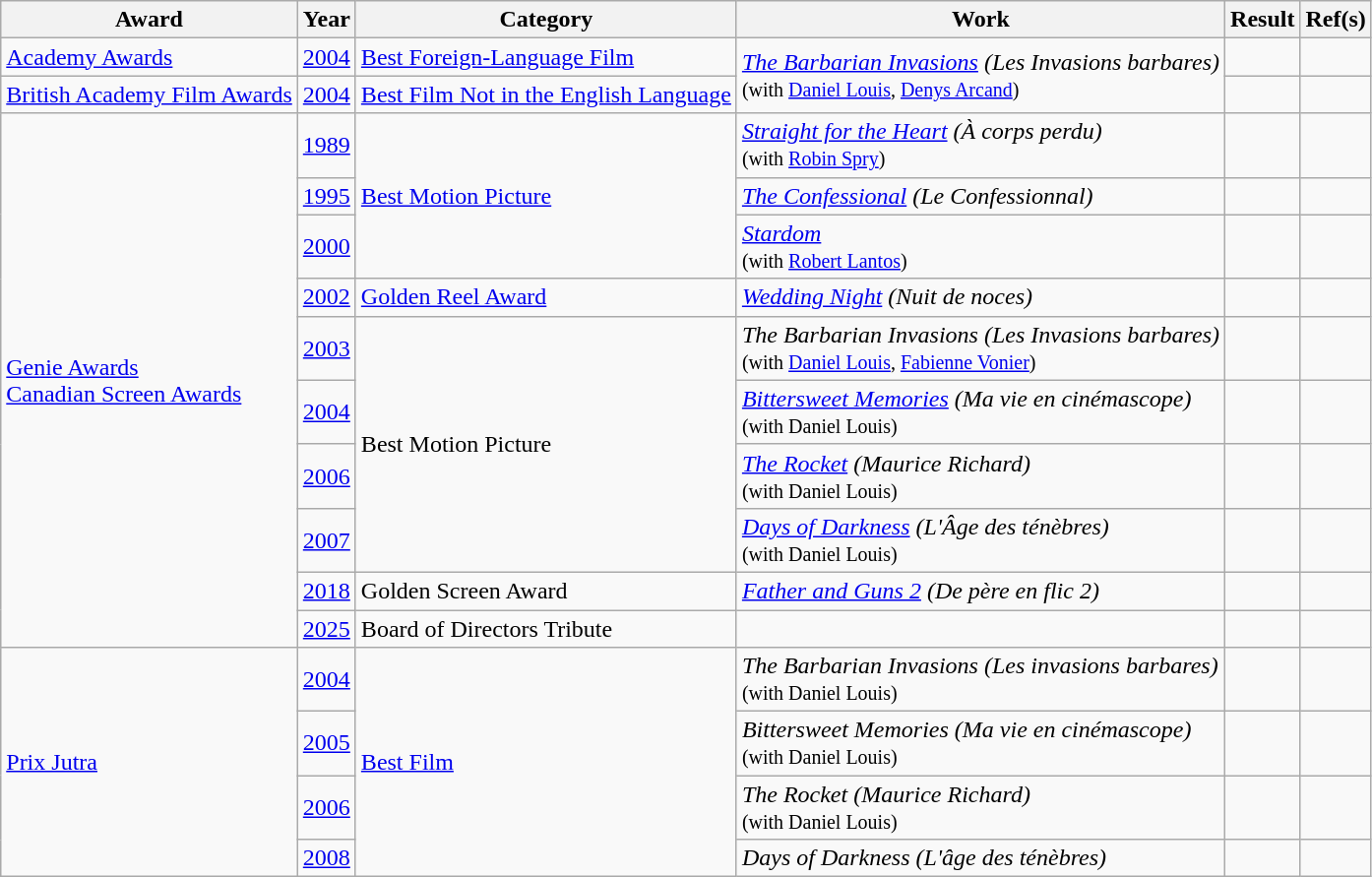<table class="wikitable plainrowheaders sortable">
<tr>
<th>Award</th>
<th>Year</th>
<th>Category</th>
<th>Work</th>
<th>Result</th>
<th>Ref(s)</th>
</tr>
<tr>
<td><a href='#'>Academy Awards</a></td>
<td><a href='#'>2004</a></td>
<td><a href='#'>Best Foreign-Language Film</a></td>
<td rowspan=2><em><a href='#'>The Barbarian Invasions</a> (Les Invasions barbares)</em><br><small>(with <a href='#'>Daniel Louis</a>, <a href='#'>Denys Arcand</a>)</small></td>
<td></td>
<td></td>
</tr>
<tr>
<td><a href='#'>British Academy Film Awards</a></td>
<td><a href='#'>2004</a></td>
<td><a href='#'>Best Film Not in the English Language</a></td>
<td></td>
<td></td>
</tr>
<tr>
<td rowspan=10><a href='#'>Genie Awards</a><br><a href='#'>Canadian Screen Awards</a></td>
<td><a href='#'>1989</a></td>
<td rowspan=3><a href='#'>Best Motion Picture</a></td>
<td><em><a href='#'>Straight for the Heart</a> (À corps perdu)</em><br><small>(with <a href='#'>Robin Spry</a>)</small></td>
<td></td>
<td></td>
</tr>
<tr>
<td><a href='#'>1995</a></td>
<td><em><a href='#'>The Confessional</a> (Le Confessionnal)</em></td>
<td></td>
<td></td>
</tr>
<tr>
<td><a href='#'>2000</a></td>
<td><em><a href='#'>Stardom</a></em><br><small>(with <a href='#'>Robert Lantos</a>)</small></td>
<td></td>
<td></td>
</tr>
<tr>
<td><a href='#'>2002</a></td>
<td><a href='#'>Golden Reel Award</a></td>
<td><em><a href='#'>Wedding Night</a> (Nuit de noces)</em></td>
<td></td>
<td></td>
</tr>
<tr>
<td><a href='#'>2003</a></td>
<td rowspan=4>Best Motion Picture</td>
<td><em>The Barbarian Invasions (Les Invasions barbares)</em><br><small>(with <a href='#'>Daniel Louis</a>, <a href='#'>Fabienne Vonier</a>)</small></td>
<td></td>
<td></td>
</tr>
<tr>
<td><a href='#'>2004</a></td>
<td><em><a href='#'>Bittersweet Memories</a> (Ma vie en cinémascope)</em><br><small>(with Daniel Louis)</small></td>
<td></td>
<td></td>
</tr>
<tr>
<td><a href='#'>2006</a></td>
<td><em><a href='#'>The Rocket</a> (Maurice Richard)</em><br><small>(with Daniel Louis)</small></td>
<td></td>
<td></td>
</tr>
<tr>
<td><a href='#'>2007</a></td>
<td><em><a href='#'>Days of Darkness</a> (L'Âge des ténèbres)</em><br><small>(with Daniel Louis)</small></td>
<td></td>
<td></td>
</tr>
<tr>
<td><a href='#'>2018</a></td>
<td>Golden Screen Award</td>
<td><em><a href='#'>Father and Guns 2</a> (De père en flic 2)</em></td>
<td></td>
<td></td>
</tr>
<tr>
<td><a href='#'>2025</a></td>
<td>Board of Directors Tribute</td>
<td></td>
<td></td>
<td></td>
</tr>
<tr>
<td rowspan=4><a href='#'>Prix Jutra</a></td>
<td><a href='#'>2004</a></td>
<td rowspan=4><a href='#'>Best Film</a></td>
<td><em>The Barbarian Invasions (Les invasions barbares)</em><br><small>(with Daniel Louis)</small></td>
<td></td>
<td></td>
</tr>
<tr>
<td><a href='#'>2005</a></td>
<td><em>Bittersweet Memories (Ma vie en cinémascope)</em><br><small>(with Daniel Louis)</small></td>
<td></td>
<td></td>
</tr>
<tr>
<td><a href='#'>2006</a></td>
<td><em>The Rocket (Maurice Richard)</em><br><small>(with Daniel Louis)</small></td>
<td></td>
<td></td>
</tr>
<tr>
<td><a href='#'>2008</a></td>
<td><em>Days of Darkness (L'âge des ténèbres)</em></td>
<td></td>
<td></td>
</tr>
</table>
